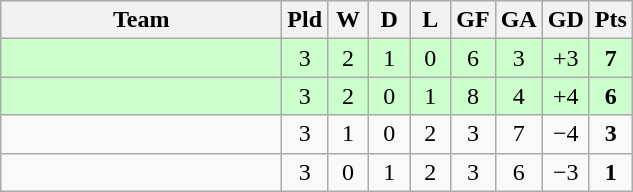<table class="wikitable" style="text-align:center;">
<tr>
<th width=180>Team</th>
<th width=20>Pld</th>
<th width=20>W</th>
<th width=20>D</th>
<th width=20>L</th>
<th width=20>GF</th>
<th width=20>GA</th>
<th width=20>GD</th>
<th width=20>Pts</th>
</tr>
<tr bgcolor="ccffcc">
<td align="left"></td>
<td>3</td>
<td>2</td>
<td>1</td>
<td>0</td>
<td>6</td>
<td>3</td>
<td>+3</td>
<td><strong>7</strong></td>
</tr>
<tr bgcolor="ccffcc">
<td align="left"></td>
<td>3</td>
<td>2</td>
<td>0</td>
<td>1</td>
<td>8</td>
<td>4</td>
<td>+4</td>
<td><strong>6</strong></td>
</tr>
<tr>
<td align="left"></td>
<td>3</td>
<td>1</td>
<td>0</td>
<td>2</td>
<td>3</td>
<td>7</td>
<td>−4</td>
<td><strong>3</strong></td>
</tr>
<tr>
<td align="left"></td>
<td>3</td>
<td>0</td>
<td>1</td>
<td>2</td>
<td>3</td>
<td>6</td>
<td>−3</td>
<td><strong>1</strong></td>
</tr>
</table>
